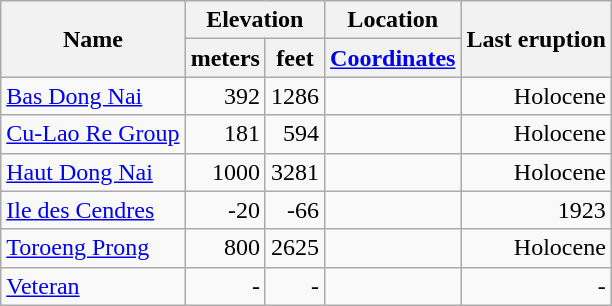<table class="wikitable">
<tr>
<th rowspan="2">Name</th>
<th colspan ="2">Elevation</th>
<th>Location</th>
<th rowspan="2">Last eruption</th>
</tr>
<tr>
<th>meters</th>
<th>feet</th>
<th><a href='#'>Coordinates</a></th>
</tr>
<tr align="right">
<td align="left"><a href='#'>Bas Dong Nai</a></td>
<td>392</td>
<td>1286</td>
<td></td>
<td>Holocene</td>
</tr>
<tr align="right">
<td align="left"><a href='#'>Cu-Lao Re Group</a></td>
<td>181</td>
<td>594</td>
<td></td>
<td>Holocene</td>
</tr>
<tr align="right">
<td align="left"><a href='#'>Haut Dong Nai</a></td>
<td>1000</td>
<td>3281</td>
<td></td>
<td>Holocene</td>
</tr>
<tr align="right">
<td align="left"><a href='#'>Ile des Cendres</a></td>
<td>-20</td>
<td>-66</td>
<td></td>
<td>1923</td>
</tr>
<tr align="right">
<td align="left"><a href='#'>Toroeng Prong</a></td>
<td>800</td>
<td>2625</td>
<td></td>
<td>Holocene</td>
</tr>
<tr align="right">
<td align="left"><a href='#'>Veteran</a></td>
<td>-</td>
<td>-</td>
<td></td>
<td>-</td>
</tr>
</table>
